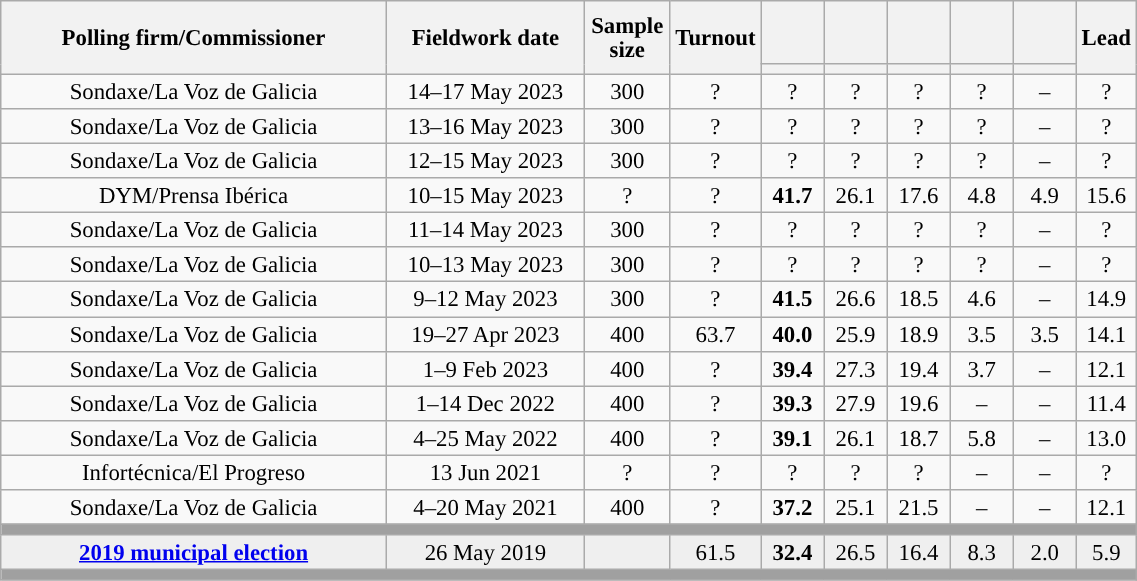<table class="wikitable collapsible collapsed" style="text-align:center; font-size:95%; line-height:16px;">
<tr style="height:42px;">
<th style="width:250px;" rowspan="2">Polling firm/Commissioner</th>
<th style="width:125px;" rowspan="2">Fieldwork date</th>
<th style="width:50px;" rowspan="2">Sample size</th>
<th style="width:45px;" rowspan="2">Turnout</th>
<th style="width:35px;"></th>
<th style="width:35px;"></th>
<th style="width:35px;"></th>
<th style="width:35px;"></th>
<th style="width:35px;"></th>
<th style="width:30px;" rowspan="2">Lead</th>
</tr>
<tr>
<th style="color:inherit;background:"></th>
<th style="color:inherit;background:"></th>
<th style="color:inherit;background:"></th>
<th style="color:inherit;background:"></th>
<th style="color:inherit;background:"></th>
</tr>
<tr>
<td>Sondaxe/La Voz de Galicia</td>
<td>14–17 May 2023</td>
<td>300</td>
<td>?</td>
<td>?<br></td>
<td>?<br></td>
<td>?<br></td>
<td>?<br></td>
<td>–</td>
<td style="background:">?</td>
</tr>
<tr>
<td>Sondaxe/La Voz de Galicia</td>
<td>13–16 May 2023</td>
<td>300</td>
<td>?</td>
<td>?<br></td>
<td>?<br></td>
<td>?<br></td>
<td>?<br></td>
<td>–</td>
<td style="background:">?</td>
</tr>
<tr>
<td>Sondaxe/La Voz de Galicia</td>
<td>12–15 May 2023</td>
<td>300</td>
<td>?</td>
<td>?<br></td>
<td>?<br></td>
<td>?<br></td>
<td>?<br></td>
<td>–</td>
<td style="background:">?</td>
</tr>
<tr>
<td>DYM/Prensa Ibérica</td>
<td>10–15 May 2023</td>
<td>?</td>
<td>?</td>
<td><strong>41.7</strong><br></td>
<td>26.1<br></td>
<td>17.6<br></td>
<td>4.8<br></td>
<td>4.9<br></td>
<td style="background:">15.6</td>
</tr>
<tr>
<td>Sondaxe/La Voz de Galicia</td>
<td>11–14 May 2023</td>
<td>300</td>
<td>?</td>
<td>?<br></td>
<td>?<br></td>
<td>?<br></td>
<td>?<br></td>
<td>–</td>
<td style="background:">?</td>
</tr>
<tr>
<td>Sondaxe/La Voz de Galicia</td>
<td>10–13 May 2023</td>
<td>300</td>
<td>?</td>
<td>?<br></td>
<td>?<br></td>
<td>?<br></td>
<td>?<br></td>
<td>–</td>
<td style="background:">?</td>
</tr>
<tr>
<td>Sondaxe/La Voz de Galicia</td>
<td>9–12 May 2023</td>
<td>300</td>
<td>?</td>
<td><strong>41.5</strong><br></td>
<td>26.6<br></td>
<td>18.5<br></td>
<td>4.6<br></td>
<td>–</td>
<td style="background:">14.9</td>
</tr>
<tr>
<td>Sondaxe/La Voz de Galicia</td>
<td>19–27 Apr 2023</td>
<td>400</td>
<td>63.7</td>
<td><strong>40.0</strong><br></td>
<td>25.9<br></td>
<td>18.9<br></td>
<td>3.5<br></td>
<td>3.5<br></td>
<td style="background:">14.1</td>
</tr>
<tr>
<td>Sondaxe/La Voz de Galicia</td>
<td>1–9 Feb 2023</td>
<td>400</td>
<td>?</td>
<td><strong>39.4</strong><br></td>
<td>27.3<br></td>
<td>19.4<br></td>
<td>3.7<br></td>
<td>–</td>
<td style="background:">12.1</td>
</tr>
<tr>
<td>Sondaxe/La Voz de Galicia</td>
<td>1–14 Dec 2022</td>
<td>400</td>
<td>?</td>
<td><strong>39.3</strong><br></td>
<td>27.9<br></td>
<td>19.6<br></td>
<td>–</td>
<td>–</td>
<td style="background:">11.4</td>
</tr>
<tr>
<td>Sondaxe/La Voz de Galicia</td>
<td>4–25 May 2022</td>
<td>400</td>
<td>?</td>
<td><strong>39.1</strong><br></td>
<td>26.1<br></td>
<td>18.7<br></td>
<td>5.8<br></td>
<td>–</td>
<td style="background:">13.0</td>
</tr>
<tr>
<td>Infortécnica/El Progreso</td>
<td>13 Jun 2021</td>
<td>?</td>
<td>?</td>
<td>?<br></td>
<td>?<br></td>
<td>?<br></td>
<td>–</td>
<td>–</td>
<td style="background:">?</td>
</tr>
<tr>
<td>Sondaxe/La Voz de Galicia</td>
<td>4–20 May 2021</td>
<td>400</td>
<td>?</td>
<td><strong>37.2</strong><br></td>
<td>25.1<br></td>
<td>21.5<br></td>
<td>–</td>
<td>–</td>
<td style="background:">12.1</td>
</tr>
<tr>
<td colspan="10" style="background:#A0A0A0"></td>
</tr>
<tr style="background:#EFEFEF;">
<td><strong><a href='#'>2019 municipal election</a></strong></td>
<td>26 May 2019</td>
<td></td>
<td>61.5</td>
<td><strong>32.4</strong><br></td>
<td>26.5<br></td>
<td>16.4<br></td>
<td>8.3<br></td>
<td>2.0<br></td>
<td style="background:">5.9</td>
</tr>
<tr>
<td colspan="10" style="background:#A0A0A0"></td>
</tr>
</table>
